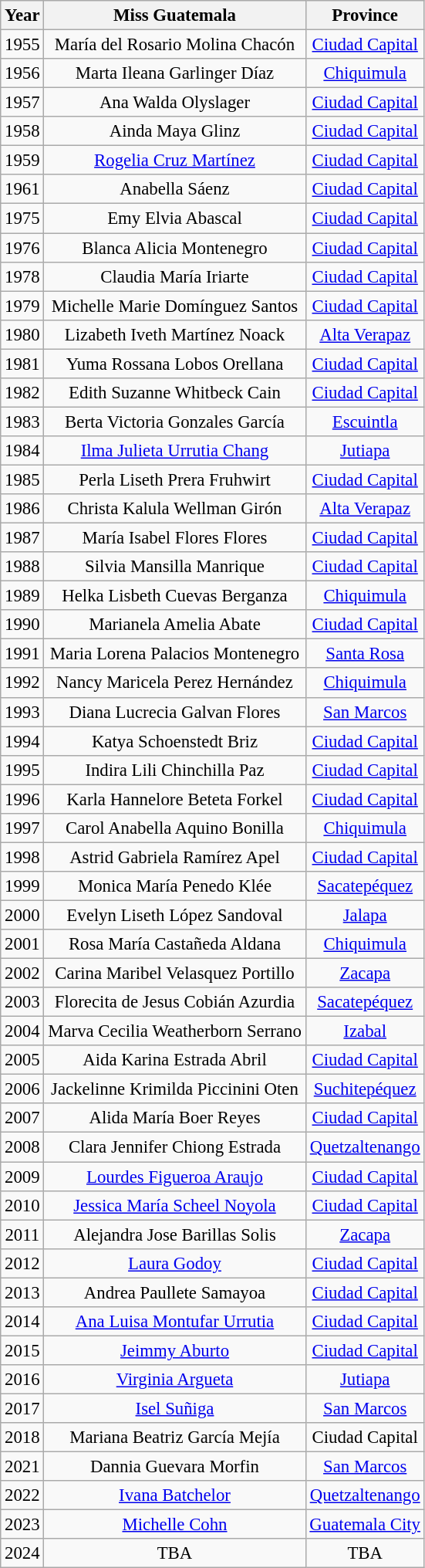<table class="wikitable " style="font-size: 95%; text-align:center;">
<tr>
<th>Year</th>
<th>Miss Guatemala</th>
<th>Province</th>
</tr>
<tr>
<td>1955</td>
<td>María del Rosario Molina Chacón</td>
<td><a href='#'>Ciudad Capital</a></td>
</tr>
<tr>
<td>1956</td>
<td>Marta Ileana Garlinger Díaz</td>
<td><a href='#'>Chiquimula</a></td>
</tr>
<tr>
<td>1957</td>
<td>Ana Walda Olyslager</td>
<td><a href='#'>Ciudad Capital</a></td>
</tr>
<tr>
<td>1958</td>
<td>Ainda Maya Glinz</td>
<td><a href='#'>Ciudad Capital</a></td>
</tr>
<tr>
<td>1959</td>
<td><a href='#'>Rogelia Cruz Martínez</a></td>
<td><a href='#'>Ciudad Capital</a></td>
</tr>
<tr>
<td>1961</td>
<td>Anabella Sáenz</td>
<td><a href='#'>Ciudad Capital</a></td>
</tr>
<tr>
<td>1975</td>
<td>Emy Elvia Abascal</td>
<td><a href='#'>Ciudad Capital</a></td>
</tr>
<tr>
<td>1976</td>
<td>Blanca Alicia Montenegro</td>
<td><a href='#'>Ciudad Capital</a></td>
</tr>
<tr>
<td>1978</td>
<td>Claudia María Iriarte</td>
<td><a href='#'>Ciudad Capital</a></td>
</tr>
<tr>
<td>1979</td>
<td>Michelle Marie Domínguez Santos</td>
<td><a href='#'>Ciudad Capital</a></td>
</tr>
<tr>
<td>1980</td>
<td>Lizabeth Iveth Martínez Noack</td>
<td><a href='#'>Alta Verapaz</a></td>
</tr>
<tr>
<td>1981</td>
<td>Yuma Rossana Lobos Orellana</td>
<td><a href='#'>Ciudad Capital</a></td>
</tr>
<tr>
<td>1982</td>
<td>Edith Suzanne Whitbeck Cain</td>
<td><a href='#'>Ciudad Capital</a></td>
</tr>
<tr>
<td>1983</td>
<td>Berta Victoria Gonzales García</td>
<td><a href='#'>Escuintla</a></td>
</tr>
<tr>
<td>1984</td>
<td><a href='#'>Ilma Julieta Urrutia Chang</a></td>
<td><a href='#'>Jutiapa</a></td>
</tr>
<tr>
<td>1985</td>
<td>Perla Liseth Prera Fruhwirt</td>
<td><a href='#'>Ciudad Capital</a></td>
</tr>
<tr>
<td>1986</td>
<td>Christa Kalula Wellman Girón</td>
<td><a href='#'>Alta Verapaz</a></td>
</tr>
<tr>
<td>1987</td>
<td>María Isabel Flores Flores</td>
<td><a href='#'>Ciudad Capital</a></td>
</tr>
<tr>
<td>1988</td>
<td>Silvia Mansilla Manrique</td>
<td><a href='#'>Ciudad Capital</a></td>
</tr>
<tr>
<td>1989</td>
<td>Helka Lisbeth Cuevas Berganza</td>
<td><a href='#'>Chiquimula</a></td>
</tr>
<tr>
<td>1990</td>
<td>Marianela Amelia Abate</td>
<td><a href='#'>Ciudad Capital</a></td>
</tr>
<tr>
<td>1991</td>
<td>Maria Lorena Palacios Montenegro</td>
<td><a href='#'>Santa Rosa</a></td>
</tr>
<tr>
<td>1992</td>
<td>Nancy Maricela Perez Hernández</td>
<td><a href='#'>Chiquimula</a></td>
</tr>
<tr>
<td>1993</td>
<td>Diana Lucrecia Galvan Flores</td>
<td><a href='#'>San Marcos</a></td>
</tr>
<tr>
<td>1994</td>
<td>Katya Schoenstedt Briz</td>
<td><a href='#'>Ciudad Capital</a></td>
</tr>
<tr>
<td>1995</td>
<td>Indira Lili Chinchilla Paz</td>
<td><a href='#'>Ciudad Capital</a></td>
</tr>
<tr>
<td>1996</td>
<td>Karla Hannelore Beteta Forkel</td>
<td><a href='#'>Ciudad Capital</a></td>
</tr>
<tr>
<td>1997</td>
<td>Carol Anabella Aquino Bonilla</td>
<td><a href='#'>Chiquimula</a></td>
</tr>
<tr>
<td>1998</td>
<td>Astrid Gabriela Ramírez Apel</td>
<td><a href='#'>Ciudad Capital</a></td>
</tr>
<tr>
<td>1999</td>
<td>Monica María Penedo Klée</td>
<td><a href='#'>Sacatepéquez</a></td>
</tr>
<tr>
<td>2000</td>
<td>Evelyn Liseth López Sandoval</td>
<td><a href='#'>Jalapa</a></td>
</tr>
<tr>
<td>2001</td>
<td>Rosa María Castañeda Aldana</td>
<td><a href='#'>Chiquimula</a></td>
</tr>
<tr>
<td>2002</td>
<td>Carina Maribel Velasquez Portillo</td>
<td><a href='#'>Zacapa</a></td>
</tr>
<tr>
<td>2003</td>
<td>Florecita de Jesus Cobián Azurdia</td>
<td><a href='#'>Sacatepéquez</a></td>
</tr>
<tr>
<td>2004</td>
<td>Marva Cecilia Weatherborn Serrano</td>
<td><a href='#'>Izabal</a></td>
</tr>
<tr>
<td>2005</td>
<td>Aida Karina Estrada Abril</td>
<td><a href='#'>Ciudad Capital</a></td>
</tr>
<tr>
<td>2006</td>
<td>Jackelinne Krimilda Piccinini Oten</td>
<td><a href='#'>Suchitepéquez</a></td>
</tr>
<tr>
<td>2007</td>
<td>Alida María Boer Reyes</td>
<td><a href='#'>Ciudad Capital</a></td>
</tr>
<tr>
<td>2008</td>
<td>Clara Jennifer Chiong Estrada</td>
<td><a href='#'>Quetzaltenango</a></td>
</tr>
<tr>
<td>2009</td>
<td><a href='#'>Lourdes Figueroa Araujo</a></td>
<td><a href='#'>Ciudad Capital</a></td>
</tr>
<tr>
<td>2010</td>
<td><a href='#'>Jessica María Scheel Noyola</a></td>
<td><a href='#'>Ciudad Capital</a></td>
</tr>
<tr>
<td>2011</td>
<td>Alejandra Jose Barillas Solis</td>
<td><a href='#'>Zacapa</a></td>
</tr>
<tr>
<td>2012</td>
<td><a href='#'>Laura Godoy</a></td>
<td><a href='#'>Ciudad Capital</a></td>
</tr>
<tr>
<td>2013</td>
<td>Andrea Paullete Samayoa</td>
<td><a href='#'>Ciudad Capital</a></td>
</tr>
<tr>
<td>2014</td>
<td><a href='#'>Ana Luisa Montufar Urrutia</a></td>
<td><a href='#'>Ciudad Capital</a></td>
</tr>
<tr>
<td>2015</td>
<td><a href='#'>Jeimmy Aburto</a></td>
<td><a href='#'>Ciudad Capital</a></td>
</tr>
<tr>
<td>2016</td>
<td><a href='#'>Virginia Argueta</a></td>
<td><a href='#'>Jutiapa</a></td>
</tr>
<tr>
<td>2017</td>
<td><a href='#'>Isel Suñiga</a></td>
<td><a href='#'>San Marcos</a></td>
</tr>
<tr>
<td>2018</td>
<td>Mariana Beatriz García Mejía</td>
<td>Ciudad Capital</td>
</tr>
<tr>
<td>2021</td>
<td>Dannia Guevara Morfin</td>
<td><a href='#'>San Marcos</a></td>
</tr>
<tr>
<td>2022</td>
<td><a href='#'>Ivana Batchelor</a></td>
<td><a href='#'>Quetzaltenango</a></td>
</tr>
<tr>
<td>2023</td>
<td><a href='#'>Michelle Cohn</a></td>
<td><a href='#'>Guatemala City</a></td>
</tr>
<tr>
<td>2024</td>
<td>TBA</td>
<td>TBA</td>
</tr>
</table>
